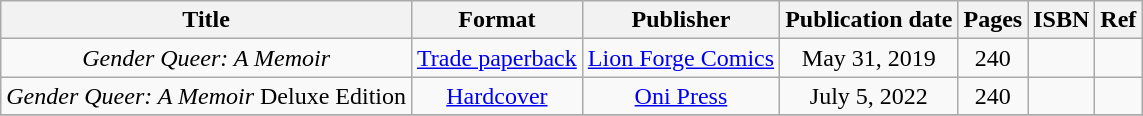<table class="wikitable" style="text-align:center;">
<tr>
<th scope="col">Title</th>
<th scope="col">Format</th>
<th scope="col">Publisher</th>
<th scope="col">Publication date</th>
<th scope="col">Pages</th>
<th scope="col">ISBN</th>
<th scope="col">Ref</th>
</tr>
<tr>
<td><em>Gender Queer: A Memoir</em></td>
<td><a href='#'>Trade paperback</a></td>
<td><a href='#'>Lion Forge Comics</a></td>
<td>May 31, 2019</td>
<td>240</td>
<td></td>
<td></td>
</tr>
<tr>
<td><em>Gender Queer: A Memoir</em> Deluxe Edition</td>
<td><a href='#'>Hardcover</a></td>
<td><a href='#'>Oni Press</a></td>
<td>July 5, 2022</td>
<td>240</td>
<td></td>
<td></td>
</tr>
<tr>
</tr>
</table>
